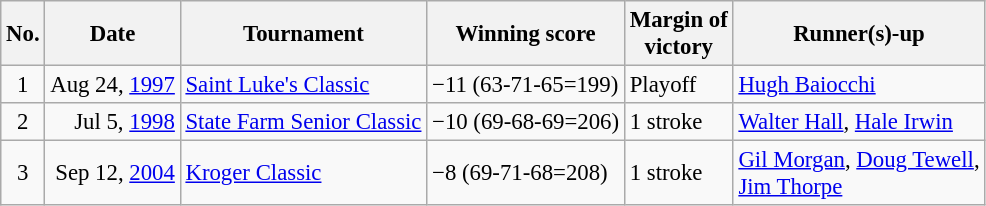<table class="wikitable" style="font-size:95%;">
<tr>
<th>No.</th>
<th>Date</th>
<th>Tournament</th>
<th>Winning score</th>
<th>Margin of<br>victory</th>
<th>Runner(s)-up</th>
</tr>
<tr>
<td align=center>1</td>
<td align=right>Aug 24, <a href='#'>1997</a></td>
<td><a href='#'>Saint Luke's Classic</a></td>
<td>−11 (63-71-65=199)</td>
<td>Playoff</td>
<td> <a href='#'>Hugh Baiocchi</a></td>
</tr>
<tr>
<td align=center>2</td>
<td align=right>Jul 5, <a href='#'>1998</a></td>
<td><a href='#'>State Farm Senior Classic</a></td>
<td>−10 (69-68-69=206)</td>
<td>1 stroke</td>
<td> <a href='#'>Walter Hall</a>,  <a href='#'>Hale Irwin</a></td>
</tr>
<tr>
<td align=center>3</td>
<td align=right>Sep 12, <a href='#'>2004</a></td>
<td><a href='#'>Kroger Classic</a></td>
<td>−8 (69-71-68=208)</td>
<td>1 stroke</td>
<td> <a href='#'>Gil Morgan</a>,  <a href='#'>Doug Tewell</a>,<br> <a href='#'>Jim Thorpe</a></td>
</tr>
</table>
